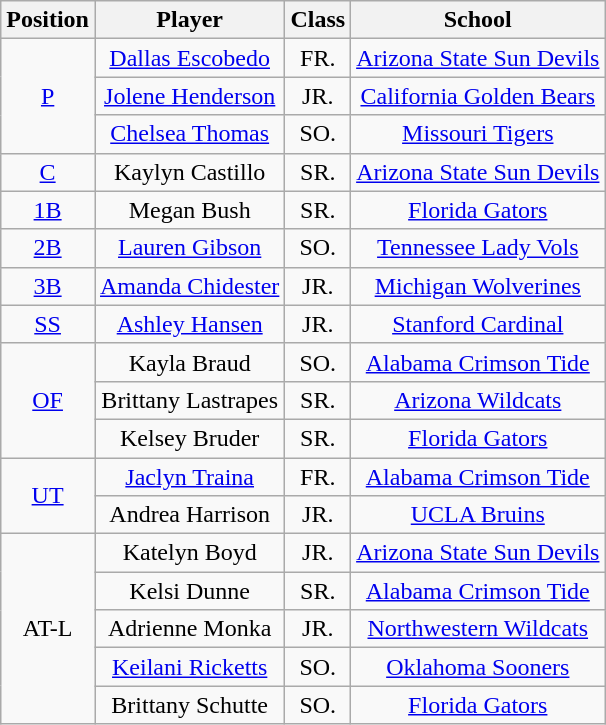<table class="wikitable">
<tr>
<th>Position</th>
<th>Player</th>
<th>Class</th>
<th>School</th>
</tr>
<tr align=center>
<td rowspan=3><a href='#'>P</a></td>
<td><a href='#'>Dallas Escobedo</a></td>
<td>FR.</td>
<td><a href='#'>Arizona State Sun Devils</a></td>
</tr>
<tr align=center>
<td><a href='#'>Jolene Henderson</a></td>
<td>JR.</td>
<td><a href='#'>California Golden Bears</a></td>
</tr>
<tr align=center>
<td><a href='#'>Chelsea Thomas</a></td>
<td>SO.</td>
<td><a href='#'>Missouri Tigers</a></td>
</tr>
<tr align=center>
<td rowspan=1><a href='#'>C</a></td>
<td>Kaylyn Castillo</td>
<td>SR.</td>
<td><a href='#'>Arizona State Sun Devils</a></td>
</tr>
<tr align=center>
<td rowspan=1><a href='#'>1B</a></td>
<td>Megan Bush</td>
<td>SR.</td>
<td><a href='#'>Florida Gators</a></td>
</tr>
<tr align=center>
<td rowspan=1><a href='#'>2B</a></td>
<td><a href='#'>Lauren Gibson</a></td>
<td>SO.</td>
<td><a href='#'>Tennessee Lady Vols</a></td>
</tr>
<tr align=center>
<td rowspan=1><a href='#'>3B</a></td>
<td><a href='#'>Amanda Chidester</a></td>
<td>JR.</td>
<td><a href='#'>Michigan Wolverines</a></td>
</tr>
<tr align=center>
<td rowspan=1><a href='#'>SS</a></td>
<td><a href='#'>Ashley Hansen</a></td>
<td>JR.</td>
<td><a href='#'>Stanford Cardinal</a></td>
</tr>
<tr align=center>
<td rowspan=3><a href='#'>OF</a></td>
<td>Kayla Braud</td>
<td>SO.</td>
<td><a href='#'>Alabama Crimson Tide</a></td>
</tr>
<tr align=center>
<td>Brittany Lastrapes</td>
<td>SR.</td>
<td><a href='#'>Arizona Wildcats</a></td>
</tr>
<tr align=center>
<td>Kelsey Bruder</td>
<td>SR.</td>
<td><a href='#'>Florida Gators</a></td>
</tr>
<tr align=center>
<td rowspan=2><a href='#'>UT</a></td>
<td><a href='#'>Jaclyn Traina</a></td>
<td>FR.</td>
<td><a href='#'>Alabama Crimson Tide</a></td>
</tr>
<tr align=center>
<td>Andrea Harrison</td>
<td>JR.</td>
<td><a href='#'>UCLA Bruins</a></td>
</tr>
<tr align=center>
<td rowspan=5>AT-L</td>
<td>Katelyn Boyd</td>
<td>JR.</td>
<td><a href='#'>Arizona State Sun Devils</a></td>
</tr>
<tr align=center>
<td>Kelsi Dunne</td>
<td>SR.</td>
<td><a href='#'>Alabama Crimson Tide</a></td>
</tr>
<tr align=center>
<td>Adrienne Monka</td>
<td>JR.</td>
<td><a href='#'>Northwestern Wildcats</a></td>
</tr>
<tr align=center>
<td><a href='#'>Keilani Ricketts</a></td>
<td>SO.</td>
<td><a href='#'>Oklahoma Sooners</a></td>
</tr>
<tr align=center>
<td>Brittany Schutte</td>
<td>SO.</td>
<td><a href='#'>Florida Gators</a></td>
</tr>
</table>
